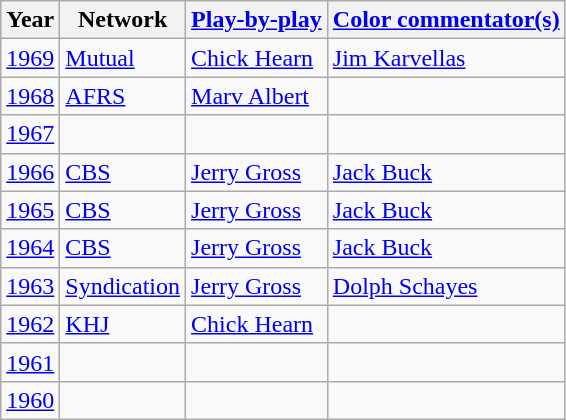<table class=wikitable>
<tr>
<th>Year</th>
<th>Network</th>
<th><a href='#'>Play-by-play</a></th>
<th><a href='#'>Color commentator(s)</a></th>
</tr>
<tr>
<td><a href='#'>1969</a></td>
<td><a href='#'>Mutual</a></td>
<td><a href='#'>Chick Hearn</a></td>
<td><a href='#'>Jim Karvellas</a></td>
</tr>
<tr>
<td><a href='#'>1968</a></td>
<td><a href='#'>AFRS</a></td>
<td><a href='#'>Marv Albert</a></td>
<td></td>
</tr>
<tr>
<td><a href='#'>1967</a></td>
<td></td>
<td></td>
<td></td>
</tr>
<tr>
<td><a href='#'>1966</a></td>
<td><a href='#'>CBS</a></td>
<td><a href='#'>Jerry Gross</a></td>
<td><a href='#'>Jack Buck</a></td>
</tr>
<tr>
<td><a href='#'>1965</a></td>
<td><a href='#'>CBS</a></td>
<td><a href='#'>Jerry Gross</a></td>
<td><a href='#'>Jack Buck</a></td>
</tr>
<tr>
<td><a href='#'>1964</a></td>
<td><a href='#'>CBS</a></td>
<td><a href='#'>Jerry Gross</a></td>
<td><a href='#'>Jack Buck</a></td>
</tr>
<tr>
<td><a href='#'>1963</a></td>
<td><a href='#'>Syndication</a></td>
<td><a href='#'>Jerry Gross</a></td>
<td><a href='#'>Dolph Schayes</a></td>
</tr>
<tr>
<td><a href='#'>1962</a></td>
<td><a href='#'>KHJ</a></td>
<td><a href='#'>Chick Hearn</a></td>
<td></td>
</tr>
<tr>
<td><a href='#'>1961</a></td>
<td></td>
<td></td>
<td></td>
</tr>
<tr>
<td><a href='#'>1960</a></td>
<td></td>
<td></td>
<td></td>
</tr>
</table>
